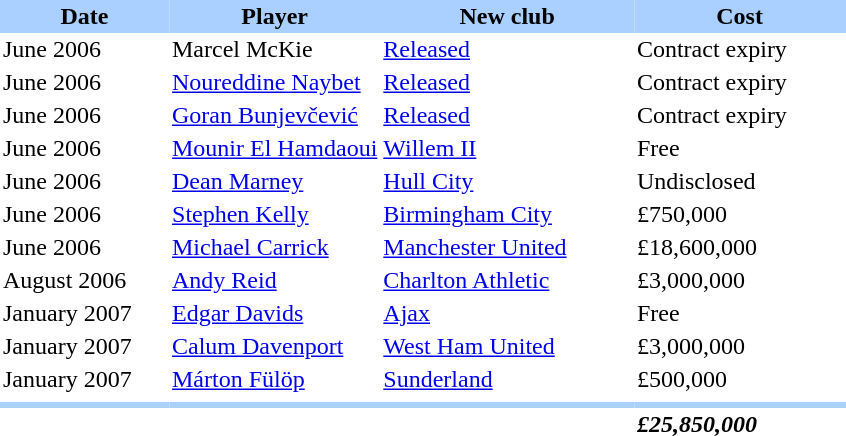<table border="0" cellspacing="0" cellpadding="2">
<tr bgcolor=AAD0FF>
<th width=20%>Date</th>
<th width=25%>Player</th>
<th width=30%>New club</th>
<th width=29%>Cost</th>
</tr>
<tr>
<td>June 2006</td>
<td> Marcel McKie</td>
<td><a href='#'>Released</a></td>
<td>Contract expiry</td>
</tr>
<tr>
<td>June 2006</td>
<td> <a href='#'>Noureddine Naybet</a></td>
<td><a href='#'>Released</a></td>
<td>Contract expiry</td>
</tr>
<tr>
<td>June 2006</td>
<td> <a href='#'>Goran Bunjevčević</a></td>
<td><a href='#'>Released</a></td>
<td>Contract expiry</td>
</tr>
<tr>
<td>June 2006</td>
<td> <a href='#'>Mounir El Hamdaoui</a></td>
<td> <a href='#'>Willem II</a></td>
<td>Free</td>
</tr>
<tr>
<td>June 2006</td>
<td> <a href='#'>Dean Marney</a></td>
<td> <a href='#'>Hull City</a></td>
<td>Undisclosed</td>
</tr>
<tr>
<td>June 2006</td>
<td> <a href='#'>Stephen Kelly</a></td>
<td> <a href='#'>Birmingham City</a></td>
<td>£750,000</td>
</tr>
<tr>
<td>June 2006</td>
<td> <a href='#'>Michael Carrick</a></td>
<td> <a href='#'>Manchester United</a></td>
<td>£18,600,000</td>
</tr>
<tr>
<td>August 2006</td>
<td> <a href='#'>Andy Reid</a></td>
<td> <a href='#'>Charlton Athletic</a></td>
<td>£3,000,000</td>
</tr>
<tr>
<td>January 2007</td>
<td> <a href='#'>Edgar Davids</a></td>
<td> <a href='#'>Ajax</a></td>
<td>Free</td>
</tr>
<tr>
<td>January 2007</td>
<td> <a href='#'>Calum Davenport</a></td>
<td> <a href='#'>West Ham United</a></td>
<td>£3,000,000</td>
</tr>
<tr>
<td>January 2007</td>
<td> <a href='#'>Márton Fülöp</a></td>
<td> <a href='#'>Sunderland</a></td>
<td>£500,000</td>
</tr>
<tr>
<td></td>
</tr>
<tr bgcolor=AAD0FF>
<th width=20%></th>
<th width=25%></th>
<th width=30%></th>
<th width=20%></th>
</tr>
<tr>
<td></td>
<td></td>
<td></td>
<td><strong><em>£25,850,000</em></strong></td>
</tr>
</table>
